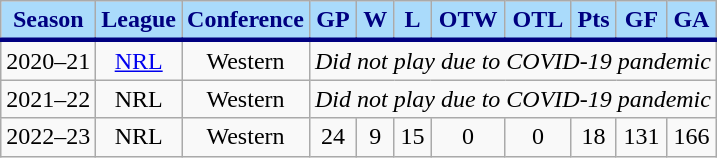<table class="wikitable">
<tr style="text-align:center; background:#AADBFB; border-bottom:navy 3px solid; color:navy;">
<td><strong>Season</strong></td>
<td><strong>League</strong></td>
<td><strong>Conference</strong></td>
<td><strong>GP</strong></td>
<td><strong>W</strong></td>
<td><strong>L</strong></td>
<td><strong>OTW</strong></td>
<td><strong>OTL</strong></td>
<td><strong>Pts</strong></td>
<td><strong>GF</strong></td>
<td><strong>GA</strong></td>
</tr>
<tr style="text-align:center">
<td>2020–21</td>
<td><a href='#'>NRL</a></td>
<td>Western</td>
<td colspan="8"><em>Did not play due to COVID-19 pandemic</em></td>
</tr>
<tr style="text-align:center">
<td>2021–22</td>
<td>NRL</td>
<td>Western</td>
<td colspan="8"><em>Did not play due to COVID-19 pandemic</em></td>
</tr>
<tr style="text-align:center">
<td>2022–23</td>
<td>NRL</td>
<td>Western</td>
<td>24</td>
<td>9</td>
<td>15</td>
<td>0</td>
<td>0</td>
<td>18</td>
<td>131</td>
<td>166</td>
</tr>
</table>
